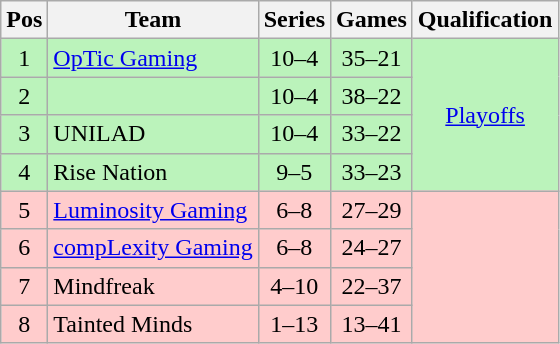<table class="wikitable" style="text-align:middle">
<tr>
<th>Pos</th>
<th>Team</th>
<th>Series</th>
<th>Games</th>
<th>Qualification</th>
</tr>
<tr>
<td style="text-align:center; background:#BBF3BB;">1</td>
<td style="text-align:left; background:#BBF3BB;"><a href='#'>OpTic Gaming</a></td>
<td style="text-align:center; background:#BBF3BB;">10–4</td>
<td style="text-align:center; background:#BBF3BB;">35–21</td>
<td style="text-align:center; background:#BBF3BB;" rowspan="4"><a href='#'>Playoffs</a></td>
</tr>
<tr>
<td style="text-align:center; background:#BBF3BB;">2</td>
<td style="text-align:left; background:#BBF3BB;"></td>
<td style="text-align:center; background:#BBF3BB;">10–4</td>
<td style="text-align:center; background:#BBF3BB;">38–22</td>
</tr>
<tr>
<td style="text-align:center; background:#BBF3BB;">3</td>
<td style="text-align:left; background:#BBF3BB;">UNILAD</td>
<td style="text-align:center; background:#BBF3BB;">10–4</td>
<td style="text-align:center; background:#BBF3BB;">33–22</td>
</tr>
<tr>
<td style="text-align:center; background:#BBF3BB;">4</td>
<td style="text-align:left; background:#BBF3BB;">Rise Nation</td>
<td style="text-align:center; background:#BBF3BB;">9–5</td>
<td style="text-align:center; background:#BBF3BB;">33–23</td>
</tr>
<tr>
<td style="text-align:center; background:#FFCCCC;">5</td>
<td style="text-align:left; background:#FFCCCC;"><a href='#'>Luminosity Gaming</a></td>
<td style="text-align:center; background:#FFCCCC;">6–8</td>
<td style="text-align:center; background:#FFCCCC;">27–29</td>
<td style="text-align:center; background:#FFCCCC;" rowspan="4"></td>
</tr>
<tr>
<td style="text-align:center; background:#FFCCCC;">6</td>
<td style="text-align:left; background:#FFCCCC;"><a href='#'>compLexity Gaming</a></td>
<td style="text-align:center; background:#FFCCCC;">6–8</td>
<td style="text-align:center; background:#FFCCCC;">24–27</td>
</tr>
<tr>
<td style="text-align:center; background:#FFCCCC;">7</td>
<td style="text-align:left; background:#FFCCCC;">Mindfreak</td>
<td style="text-align:center; background:#FFCCCC;">4–10</td>
<td style="text-align:center; background:#FFCCCC;">22–37</td>
</tr>
<tr>
<td style="text-align:center; background:#FFCCCC;">8</td>
<td style="text-align:left; background:#FFCCCC;">Tainted Minds</td>
<td style="text-align:center; background:#FFCCCC;">1–13</td>
<td style="text-align:center; background:#FFCCCC;">13–41</td>
</tr>
</table>
